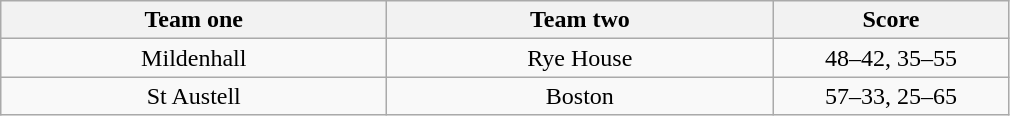<table class="wikitable" style="text-align: center">
<tr>
<th width=250>Team one</th>
<th width=250>Team two</th>
<th width=150>Score</th>
</tr>
<tr>
<td>Mildenhall</td>
<td>Rye House</td>
<td>48–42, 35–55</td>
</tr>
<tr>
<td>St Austell</td>
<td>Boston</td>
<td>57–33, 25–65</td>
</tr>
</table>
